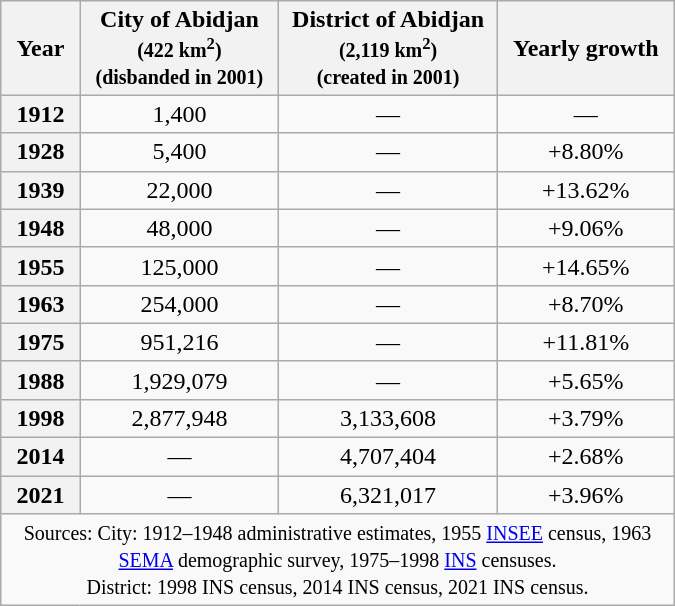<table class=wikitable style="text-align: center; width: 450px;">
<tr>
<th>Year</th>
<th>City of Abidjan<br><small>(422 km<sup>2</sup>)</small><br><small>(disbanded in 2001)</small></th>
<th>District of Abidjan<br><small>(2,119 km<sup>2</sup>)</small><br><small>(created in 2001)</small></th>
<th>Yearly growth</th>
</tr>
<tr>
<th>1912</th>
<td>1,400</td>
<td>—</td>
<td>—</td>
</tr>
<tr>
<th>1928</th>
<td>5,400</td>
<td>—</td>
<td>+8.80%</td>
</tr>
<tr>
<th>1939</th>
<td>22,000</td>
<td>—</td>
<td>+13.62%</td>
</tr>
<tr>
<th>1948</th>
<td>48,000</td>
<td>—</td>
<td>+9.06%</td>
</tr>
<tr>
<th>1955</th>
<td>125,000</td>
<td>—</td>
<td>+14.65%</td>
</tr>
<tr>
<th>1963</th>
<td>254,000</td>
<td>—</td>
<td>+8.70%</td>
</tr>
<tr>
<th>1975</th>
<td>951,216</td>
<td>—</td>
<td>+11.81%</td>
</tr>
<tr>
<th>1988</th>
<td>1,929,079</td>
<td>—</td>
<td>+5.65%</td>
</tr>
<tr>
<th>1998</th>
<td>2,877,948</td>
<td>3,133,608</td>
<td>+3.79%</td>
</tr>
<tr>
<th>2014</th>
<td>—</td>
<td>4,707,404</td>
<td>+2.68%</td>
</tr>
<tr>
<th>2021</th>
<td>—</td>
<td>6,321,017</td>
<td>+3.96%</td>
</tr>
<tr>
<td Colspan=4><small>Sources: City: 1912–1948 administrative estimates, 1955 <a href='#'>INSEE</a> census, 1963 <a href='#'>SEMA</a> demographic survey, 1975–1998 <a href='#'>INS</a> censuses.</small><br><small>District: 1998 INS census, 2014 INS census, 2021 INS census.</small></td>
</tr>
</table>
